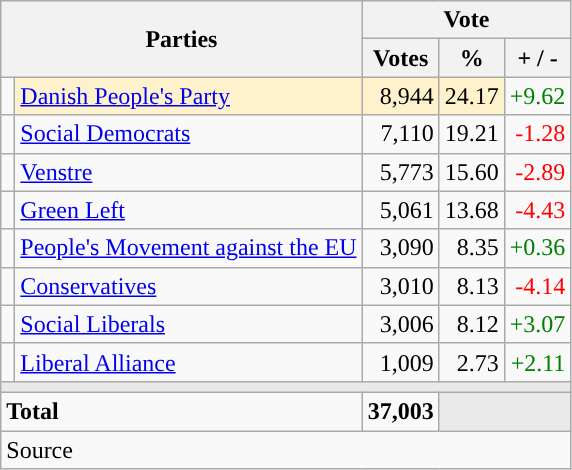<table class="wikitable" style="text-align:right;">
<tr>
<th style="text-align:centre;" rowspan="2" colspan="2" width="225">Parties</th>
<th colspan="3">Vote</th>
</tr>
<tr>
<th width="15">Votes</th>
<th width="15">%</th>
<th width="15">+ / -</th>
</tr>
<tr>
<td width="2" style="color:inherit;background:"></td>
<td bgcolor=#fef2cc   align="left"><a href='#'>Danish People's Party</a></td>
<td bgcolor=#fef2cc>8,944</td>
<td bgcolor=#fef2cc>24.17</td>
<td style=color:green;>+9.62</td>
</tr>
<tr>
<td width="2" style="color:inherit;background:"></td>
<td align="left"><a href='#'>Social Democrats</a></td>
<td>7,110</td>
<td>19.21</td>
<td style=color:red;>-1.28</td>
</tr>
<tr>
<td width="2" style="color:inherit;background:"></td>
<td align="left"><a href='#'>Venstre</a></td>
<td>5,773</td>
<td>15.60</td>
<td style=color:red;>-2.89</td>
</tr>
<tr>
<td width="2" style="color:inherit;background:"></td>
<td align="left"><a href='#'>Green Left</a></td>
<td>5,061</td>
<td>13.68</td>
<td style=color:red;>-4.43</td>
</tr>
<tr>
<td width="2" style="color:inherit;background:"></td>
<td align="left"><a href='#'>People's Movement against the EU</a></td>
<td>3,090</td>
<td>8.35</td>
<td style=color:green;>+0.36</td>
</tr>
<tr>
<td width="2" style="color:inherit;background:"></td>
<td align="left"><a href='#'>Conservatives</a></td>
<td>3,010</td>
<td>8.13</td>
<td style=color:red;>-4.14</td>
</tr>
<tr>
<td width="2" style="color:inherit;background:"></td>
<td align="left"><a href='#'>Social Liberals</a></td>
<td>3,006</td>
<td>8.12</td>
<td style=color:green;>+3.07</td>
</tr>
<tr>
<td width="2" style="color:inherit;background:"></td>
<td align="left"><a href='#'>Liberal Alliance</a></td>
<td>1,009</td>
<td>2.73</td>
<td style=color:green;>+2.11</td>
</tr>
<tr>
<td colspan="7" bgcolor="#E9E9E9"></td>
</tr>
<tr>
<td align="left" colspan="2"><strong>Total</strong></td>
<td><strong>37,003</strong></td>
<td bgcolor="#E9E9E9" colspan="2"></td>
</tr>
<tr>
<td align="left" colspan="6">Source</td>
</tr>
</table>
